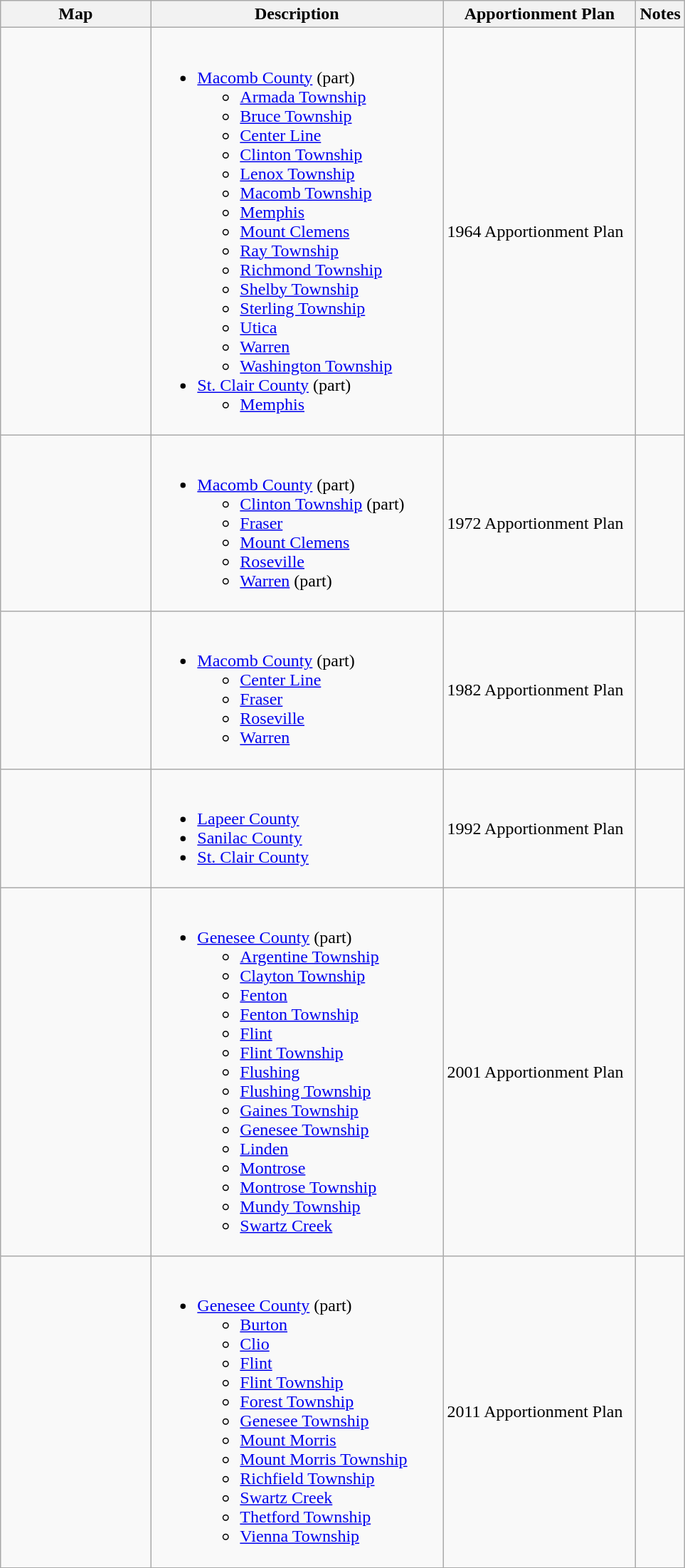<table class="wikitable sortable">
<tr>
<th style="width:100pt;">Map</th>
<th style="width:200pt;">Description</th>
<th style="width:130pt;">Apportionment Plan</th>
<th style="width:15pt;">Notes</th>
</tr>
<tr>
<td></td>
<td><br><ul><li><a href='#'>Macomb County</a> (part)<ul><li><a href='#'>Armada Township</a></li><li><a href='#'>Bruce Township</a></li><li><a href='#'>Center Line</a></li><li><a href='#'>Clinton Township</a></li><li><a href='#'>Lenox Township</a></li><li><a href='#'>Macomb Township</a></li><li><a href='#'>Memphis</a></li><li><a href='#'>Mount Clemens</a></li><li><a href='#'>Ray Township</a></li><li><a href='#'>Richmond Township</a></li><li><a href='#'>Shelby Township</a></li><li><a href='#'>Sterling Township</a></li><li><a href='#'>Utica</a></li><li><a href='#'>Warren</a></li><li><a href='#'>Washington Township</a></li></ul></li><li><a href='#'>St. Clair County</a> (part)<ul><li><a href='#'>Memphis</a></li></ul></li></ul></td>
<td>1964 Apportionment Plan</td>
<td></td>
</tr>
<tr>
<td></td>
<td><br><ul><li><a href='#'>Macomb County</a> (part)<ul><li><a href='#'>Clinton Township</a> (part)</li><li><a href='#'>Fraser</a></li><li><a href='#'>Mount Clemens</a></li><li><a href='#'>Roseville</a></li><li><a href='#'>Warren</a> (part)</li></ul></li></ul></td>
<td>1972 Apportionment Plan</td>
<td></td>
</tr>
<tr>
<td></td>
<td><br><ul><li><a href='#'>Macomb County</a> (part)<ul><li><a href='#'>Center Line</a></li><li><a href='#'>Fraser</a></li><li><a href='#'>Roseville</a></li><li><a href='#'>Warren</a></li></ul></li></ul></td>
<td>1982 Apportionment Plan</td>
<td></td>
</tr>
<tr>
<td></td>
<td><br><ul><li><a href='#'>Lapeer County</a></li><li><a href='#'>Sanilac County</a></li><li><a href='#'>St. Clair County</a></li></ul></td>
<td>1992 Apportionment Plan</td>
<td></td>
</tr>
<tr>
<td></td>
<td><br><ul><li><a href='#'>Genesee County</a> (part)<ul><li><a href='#'>Argentine Township</a></li><li><a href='#'>Clayton Township</a></li><li><a href='#'>Fenton</a></li><li><a href='#'>Fenton Township</a></li><li><a href='#'>Flint</a></li><li><a href='#'>Flint Township</a></li><li><a href='#'>Flushing</a></li><li><a href='#'>Flushing Township</a></li><li><a href='#'>Gaines Township</a></li><li><a href='#'>Genesee Township</a></li><li><a href='#'>Linden</a></li><li><a href='#'>Montrose</a></li><li><a href='#'>Montrose Township</a></li><li><a href='#'>Mundy Township</a></li><li><a href='#'>Swartz Creek</a></li></ul></li></ul></td>
<td>2001 Apportionment Plan</td>
<td></td>
</tr>
<tr>
<td></td>
<td><br><ul><li><a href='#'>Genesee County</a> (part)<ul><li><a href='#'>Burton</a></li><li><a href='#'>Clio</a></li><li><a href='#'>Flint</a></li><li><a href='#'>Flint Township</a></li><li><a href='#'>Forest Township</a></li><li><a href='#'>Genesee Township</a></li><li><a href='#'>Mount Morris</a></li><li><a href='#'>Mount Morris Township</a></li><li><a href='#'>Richfield Township</a></li><li><a href='#'>Swartz Creek</a></li><li><a href='#'>Thetford Township</a></li><li><a href='#'>Vienna Township</a></li></ul></li></ul></td>
<td>2011 Apportionment Plan</td>
<td></td>
</tr>
<tr>
</tr>
</table>
